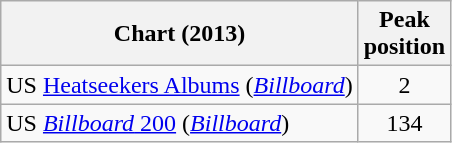<table class="wikitable sortable">
<tr>
<th>Chart (2013)</th>
<th>Peak<br>position</th>
</tr>
<tr>
<td>US <a href='#'>Heatseekers Albums</a> (<em><a href='#'>Billboard</a></em>)</td>
<td style="text-align:center;">2</td>
</tr>
<tr>
<td>US <a href='#'><em>Billboard</em> 200</a> (<em><a href='#'>Billboard</a></em>)</td>
<td style="text-align:center;">134</td>
</tr>
</table>
